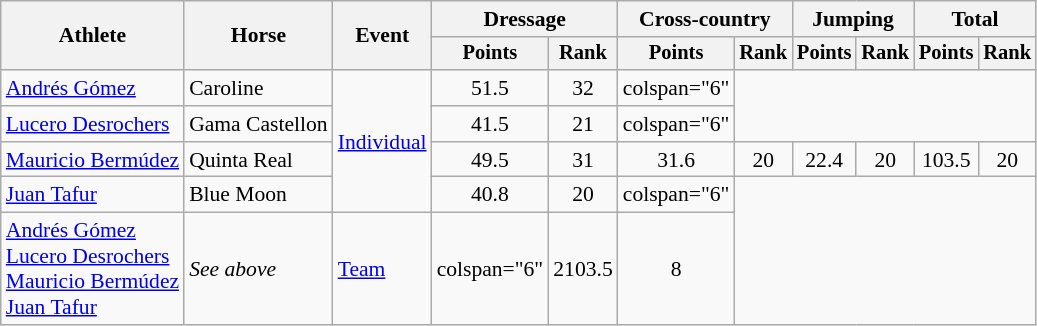<table class=wikitable style=font-size:90%;text-align:center>
<tr>
<th rowspan=2>Athlete</th>
<th rowspan=2>Horse</th>
<th rowspan=2>Event</th>
<th colspan=2>Dressage</th>
<th colspan=2>Cross-country</th>
<th colspan=2>Jumping</th>
<th colspan=2>Total</th>
</tr>
<tr style=font-size:95%>
<th>Points</th>
<th>Rank</th>
<th>Points</th>
<th>Rank</th>
<th>Points</th>
<th>Rank</th>
<th>Points</th>
<th>Rank</th>
</tr>
<tr>
<td align=left><a href='#'>Andrés Gómez</a></td>
<td align=left>Caroline</td>
<td align=left rowspan=4><a href='#'>Individual</a></td>
<td>51.5</td>
<td>32</td>
<td>colspan="6" </td>
</tr>
<tr>
<td align=left><a href='#'>Lucero Desrochers</a></td>
<td align=left>Gama Castellon</td>
<td>41.5</td>
<td>21</td>
<td>colspan="6" </td>
</tr>
<tr>
<td align=left><a href='#'>Mauricio Bermúdez</a></td>
<td align=left>Quinta Real</td>
<td>49.5</td>
<td>31</td>
<td>31.6</td>
<td>20</td>
<td>22.4</td>
<td>20</td>
<td>103.5</td>
<td>20</td>
</tr>
<tr>
<td align=left><a href='#'>Juan Tafur</a></td>
<td align=left>Blue Moon</td>
<td>40.8</td>
<td>20</td>
<td>colspan="6" </td>
</tr>
<tr>
<td align=left><a href='#'>Andrés Gómez</a><br><a href='#'>Lucero Desrochers</a><br><a href='#'>Mauricio Bermúdez</a><br><a href='#'>Juan Tafur</a></td>
<td align=left><em>See above</em></td>
<td align=left><a href='#'>Team</a></td>
<td>colspan="6" </td>
<td>2103.5</td>
<td>8</td>
</tr>
</table>
